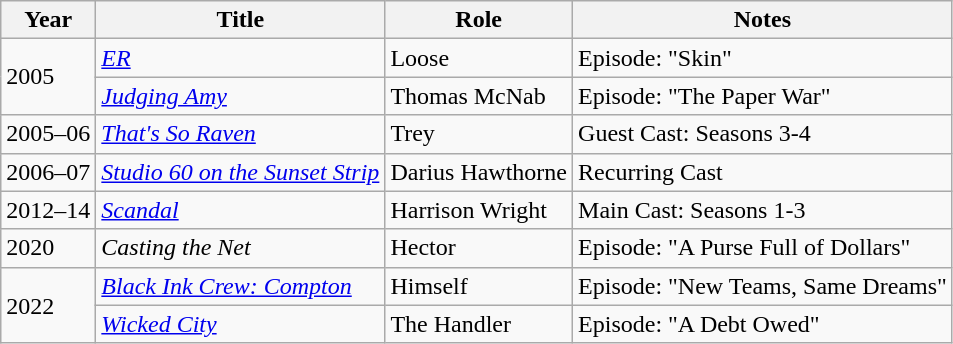<table class="wikitable plainrowheaders sortable" style="margin-right: 0;">
<tr>
<th>Year</th>
<th>Title</th>
<th>Role</th>
<th>Notes</th>
</tr>
<tr>
<td rowspan="2">2005</td>
<td><em><a href='#'>ER</a></em></td>
<td>Loose</td>
<td>Episode: "Skin"</td>
</tr>
<tr>
<td><em><a href='#'>Judging Amy</a></em></td>
<td>Thomas McNab</td>
<td>Episode: "The Paper War"</td>
</tr>
<tr>
<td>2005–06</td>
<td><em><a href='#'>That's So Raven</a></em></td>
<td>Trey</td>
<td>Guest Cast: Seasons 3-4</td>
</tr>
<tr>
<td>2006–07</td>
<td><em><a href='#'>Studio 60 on the Sunset Strip</a></em></td>
<td>Darius Hawthorne</td>
<td>Recurring Cast</td>
</tr>
<tr>
<td>2012–14</td>
<td><em><a href='#'>Scandal</a></em></td>
<td>Harrison Wright</td>
<td>Main Cast: Seasons 1-3</td>
</tr>
<tr>
<td>2020</td>
<td><em>Casting the Net</em></td>
<td>Hector</td>
<td>Episode: "A Purse Full of Dollars"</td>
</tr>
<tr>
<td rowspan="2">2022</td>
<td><em><a href='#'>Black Ink Crew: Compton</a></em></td>
<td>Himself</td>
<td>Episode: "New Teams, Same Dreams"</td>
</tr>
<tr>
<td><em><a href='#'>Wicked City</a></em></td>
<td>The Handler</td>
<td>Episode: "A Debt Owed"</td>
</tr>
</table>
